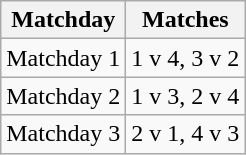<table class="wikitable">
<tr>
<th>Matchday</th>
<th>Matches</th>
</tr>
<tr>
<td>Matchday 1</td>
<td>1 v 4, 3 v 2</td>
</tr>
<tr>
<td>Matchday 2</td>
<td>1 v 3, 2 v 4</td>
</tr>
<tr>
<td>Matchday 3</td>
<td>2 v 1, 4 v 3</td>
</tr>
</table>
